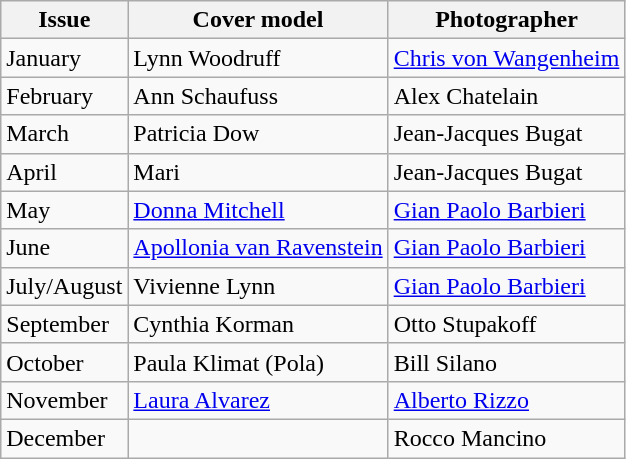<table class="sortable wikitable">
<tr>
<th>Issue</th>
<th>Cover model</th>
<th>Photographer</th>
</tr>
<tr>
<td>January</td>
<td>Lynn Woodruff</td>
<td><a href='#'>Chris von Wangenheim</a></td>
</tr>
<tr>
<td>February</td>
<td>Ann Schaufuss</td>
<td>Alex Chatelain</td>
</tr>
<tr>
<td>March</td>
<td>Patricia Dow</td>
<td>Jean-Jacques Bugat</td>
</tr>
<tr>
<td>April</td>
<td>Mari</td>
<td>Jean-Jacques Bugat</td>
</tr>
<tr>
<td>May</td>
<td><a href='#'>Donna Mitchell</a></td>
<td><a href='#'>Gian Paolo Barbieri</a></td>
</tr>
<tr>
<td>June</td>
<td><a href='#'>Apollonia van Ravenstein</a></td>
<td><a href='#'>Gian Paolo Barbieri</a></td>
</tr>
<tr>
<td>July/August</td>
<td>Vivienne Lynn</td>
<td><a href='#'>Gian Paolo Barbieri</a></td>
</tr>
<tr>
<td>September</td>
<td>Cynthia Korman</td>
<td>Otto Stupakoff</td>
</tr>
<tr>
<td>October</td>
<td>Paula Klimat (Pola)</td>
<td>Bill Silano</td>
</tr>
<tr>
<td>November</td>
<td><a href='#'>Laura Alvarez</a></td>
<td><a href='#'>Alberto Rizzo</a></td>
</tr>
<tr>
<td>December</td>
<td></td>
<td>Rocco Mancino</td>
</tr>
</table>
